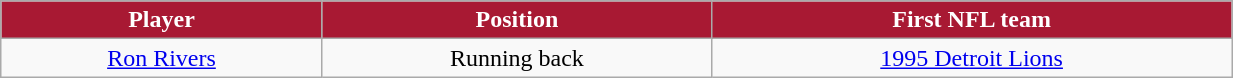<table class="wikitable" width="65%">
<tr align="center"  style="background:#A81933;color:#FFFFFF;">
<td><strong>Player</strong></td>
<td><strong>Position</strong></td>
<td><strong>First NFL team</strong></td>
</tr>
<tr align="center" bgcolor="">
<td><a href='#'>Ron Rivers</a></td>
<td>Running back</td>
<td><a href='#'>1995 Detroit Lions</a></td>
</tr>
</table>
